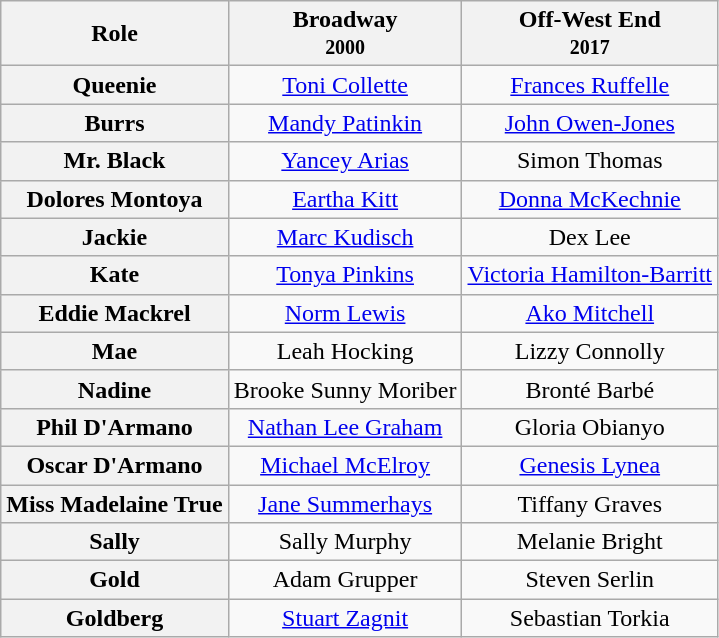<table class="wikitable">
<tr>
<th>Role</th>
<th>Broadway<br><small>2000</small></th>
<th>Off-West End <br><small>2017</small></th>
</tr>
<tr>
<th>Queenie</th>
<td style="text-align:center;"><a href='#'>Toni Collette</a></td>
<td style="text-align:center;"><a href='#'>Frances Ruffelle</a></td>
</tr>
<tr>
<th>Burrs</th>
<td style="text-align:center;"><a href='#'>Mandy Patinkin</a></td>
<td style="text-align:center;"><a href='#'>John Owen-Jones</a></td>
</tr>
<tr>
<th>Mr. Black</th>
<td style="text-align:center;"><a href='#'>Yancey Arias</a></td>
<td style="text-align:center;">Simon Thomas</td>
</tr>
<tr>
<th>Dolores Montoya</th>
<td style="text-align:center;"><a href='#'>Eartha Kitt</a></td>
<td style="text-align:center;"><a href='#'>Donna McKechnie</a></td>
</tr>
<tr>
<th>Jackie</th>
<td style="text-align:center;"><a href='#'>Marc Kudisch</a></td>
<td style="text-align:center;">Dex Lee</td>
</tr>
<tr>
<th>Kate</th>
<td style="text-align:center;"><a href='#'>Tonya Pinkins</a></td>
<td style="text-align:center;"><a href='#'>Victoria Hamilton-Barritt</a></td>
</tr>
<tr>
<th>Eddie Mackrel</th>
<td style="text-align:center;"><a href='#'>Norm Lewis</a></td>
<td style="text-align:center;"><a href='#'>Ako Mitchell</a></td>
</tr>
<tr>
<th>Mae</th>
<td style="text-align:center;">Leah Hocking</td>
<td style="text-align:center;">Lizzy Connolly</td>
</tr>
<tr>
<th>Nadine</th>
<td style="text-align:center;">Brooke Sunny Moriber</td>
<td style="text-align:center;">Bronté Barbé</td>
</tr>
<tr>
<th>Phil D'Armano</th>
<td style="text-align:center;"><a href='#'>Nathan Lee Graham</a></td>
<td style="text-align:center;">Gloria Obianyo</td>
</tr>
<tr>
<th>Oscar D'Armano</th>
<td style="text-align:center;"><a href='#'>Michael McElroy</a></td>
<td style="text-align:center;"><a href='#'>Genesis Lynea</a></td>
</tr>
<tr>
<th>Miss Madelaine True</th>
<td style="text-align:center;"><a href='#'>Jane Summerhays</a></td>
<td style="text-align:center;">Tiffany Graves</td>
</tr>
<tr>
<th>Sally</th>
<td style="text-align:center;">Sally Murphy</td>
<td style="text-align:center;">Melanie Bright</td>
</tr>
<tr>
<th>Gold</th>
<td style="text-align:center;">Adam Grupper</td>
<td style="text-align:center;">Steven Serlin</td>
</tr>
<tr>
<th>Goldberg</th>
<td style="text-align:center;"><a href='#'>Stuart Zagnit</a></td>
<td style="text-align:center;">Sebastian Torkia</td>
</tr>
</table>
